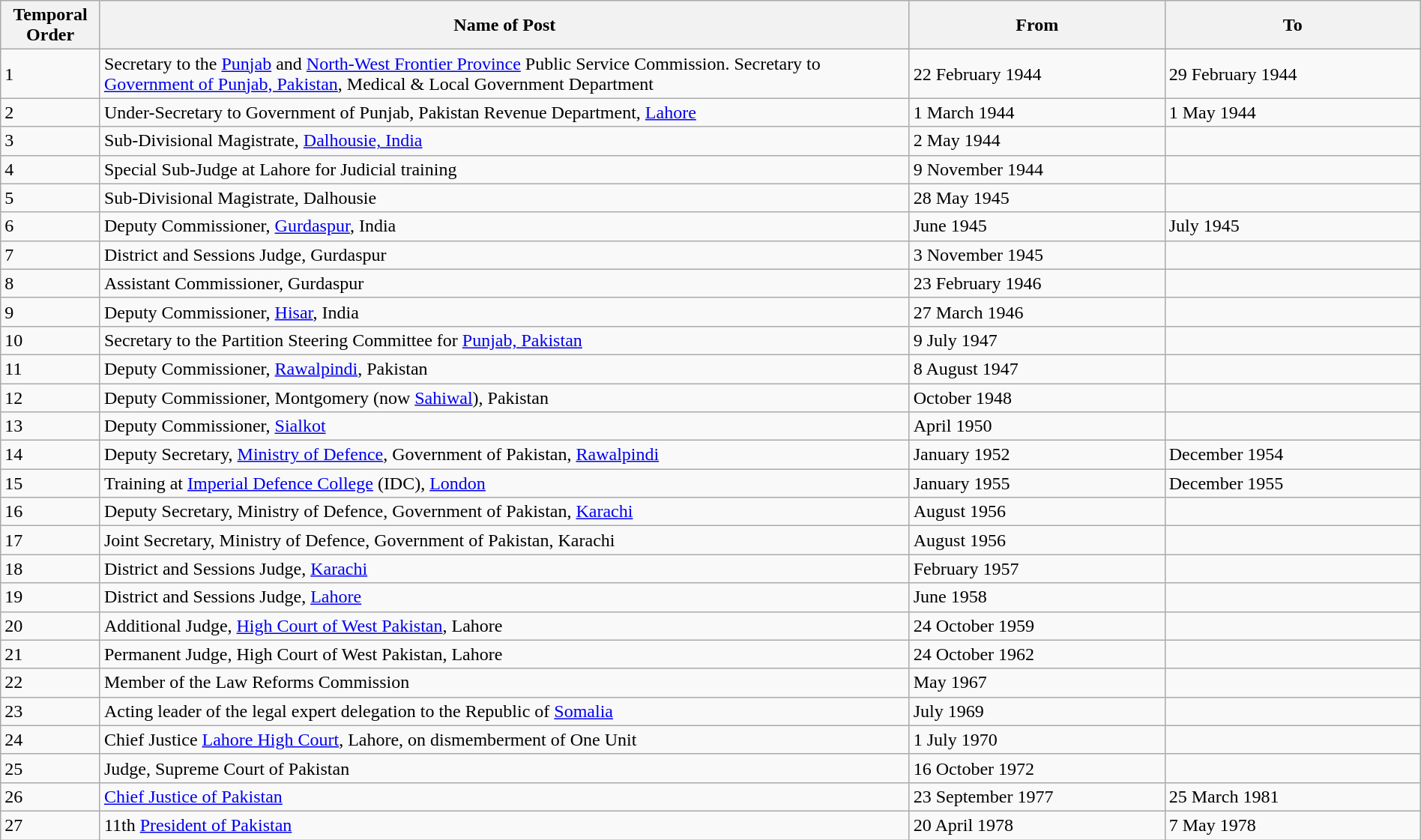<table class="wikitable" style="width:100%;">
<tr>
<th span=col style="width:7%;">Temporal Order</th>
<th span=col style="width:57%;">Name of Post</th>
<th span=col style="width:18%;">From</th>
<th span=col style="width:18%;">To</th>
</tr>
<tr>
<td>1</td>
<td>Secretary to the <a href='#'>Punjab</a> and <a href='#'>North-West Frontier Province</a> Public Service Commission. Secretary to <a href='#'>Government of Punjab, Pakistan</a>, Medical & Local Government Department</td>
<td>22 February 1944</td>
<td>29 February 1944</td>
</tr>
<tr>
<td>2</td>
<td>Under-Secretary to Government of Punjab, Pakistan Revenue Department, <a href='#'>Lahore</a></td>
<td>1 March 1944</td>
<td>1 May 1944</td>
</tr>
<tr>
<td>3</td>
<td>Sub-Divisional Magistrate, <a href='#'>Dalhousie, India</a></td>
<td>2 May 1944</td>
<td></td>
</tr>
<tr>
<td>4</td>
<td>Special Sub-Judge at Lahore for Judicial training</td>
<td>9 November 1944</td>
<td></td>
</tr>
<tr>
<td>5</td>
<td>Sub-Divisional Magistrate, Dalhousie</td>
<td>28 May 1945</td>
<td></td>
</tr>
<tr>
<td>6</td>
<td>Deputy Commissioner, <a href='#'>Gurdaspur</a>, India</td>
<td>June 1945</td>
<td>July 1945</td>
</tr>
<tr>
<td>7</td>
<td>District and Sessions Judge, Gurdaspur</td>
<td>3 November 1945</td>
<td></td>
</tr>
<tr>
<td>8</td>
<td>Assistant Commissioner, Gurdaspur</td>
<td>23 February 1946</td>
<td></td>
</tr>
<tr>
<td>9</td>
<td>Deputy Commissioner, <a href='#'>Hisar</a>, India</td>
<td>27 March 1946</td>
<td></td>
</tr>
<tr>
<td>10</td>
<td>Secretary to the Partition Steering Committee for <a href='#'>Punjab, Pakistan</a></td>
<td>9 July 1947</td>
<td></td>
</tr>
<tr>
<td>11</td>
<td>Deputy Commissioner, <a href='#'>Rawalpindi</a>, Pakistan</td>
<td>8 August 1947</td>
<td></td>
</tr>
<tr>
<td>12</td>
<td>Deputy Commissioner, Montgomery (now <a href='#'>Sahiwal</a>), Pakistan</td>
<td>October 1948</td>
<td></td>
</tr>
<tr>
<td>13</td>
<td>Deputy Commissioner, <a href='#'>Sialkot</a></td>
<td>April 1950</td>
<td></td>
</tr>
<tr>
<td>14</td>
<td>Deputy Secretary, <a href='#'>Ministry of Defence</a>, Government of Pakistan, <a href='#'>Rawalpindi</a></td>
<td>January 1952</td>
<td>December 1954</td>
</tr>
<tr>
<td>15</td>
<td>Training at <a href='#'>Imperial Defence College</a> (IDC), <a href='#'>London</a></td>
<td>January 1955</td>
<td>December 1955</td>
</tr>
<tr>
<td>16</td>
<td>Deputy Secretary, Ministry of Defence, Government of Pakistan, <a href='#'>Karachi</a></td>
<td>August 1956</td>
<td></td>
</tr>
<tr>
<td>17</td>
<td>Joint Secretary, Ministry of Defence, Government of Pakistan, Karachi</td>
<td>August 1956</td>
<td></td>
</tr>
<tr>
<td>18</td>
<td>District and Sessions Judge, <a href='#'>Karachi</a></td>
<td>February 1957</td>
<td></td>
</tr>
<tr>
<td>19</td>
<td>District and Sessions Judge, <a href='#'>Lahore</a></td>
<td>June 1958</td>
<td></td>
</tr>
<tr>
<td>20</td>
<td>Additional Judge, <a href='#'>High Court of West Pakistan</a>, Lahore</td>
<td>24 October 1959</td>
<td></td>
</tr>
<tr>
<td>21</td>
<td>Permanent Judge, High Court of West Pakistan, Lahore</td>
<td>24 October 1962</td>
<td></td>
</tr>
<tr>
<td>22</td>
<td>Member of the Law Reforms Commission</td>
<td>May 1967</td>
<td></td>
</tr>
<tr>
<td>23</td>
<td>Acting leader of the legal expert delegation to the Republic of <a href='#'>Somalia</a></td>
<td>July 1969</td>
<td></td>
</tr>
<tr>
<td>24</td>
<td>Chief Justice <a href='#'>Lahore High Court</a>, Lahore, on dismemberment of One Unit</td>
<td>1 July 1970</td>
<td></td>
</tr>
<tr>
<td>25</td>
<td>Judge, Supreme Court of Pakistan</td>
<td>16 October 1972</td>
<td></td>
</tr>
<tr>
<td>26</td>
<td><a href='#'>Chief Justice of Pakistan</a></td>
<td>23 September 1977</td>
<td>25 March 1981</td>
</tr>
<tr>
<td>27</td>
<td>11th <a href='#'>President of Pakistan</a></td>
<td>20 April 1978</td>
<td>7 May 1978</td>
</tr>
</table>
